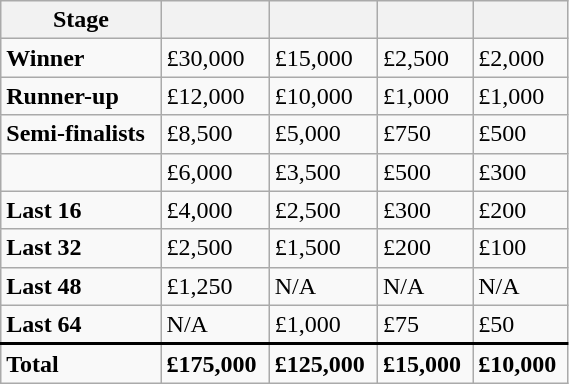<table class="wikitable" style="width:30%; margin:0">
<tr>
<th>Stage</th>
<th></th>
<th></th>
<th></th>
<th></th>
</tr>
<tr>
<td><strong>Winner</strong></td>
<td>£30,000</td>
<td>£15,000</td>
<td>£2,500</td>
<td>£2,000</td>
</tr>
<tr>
<td><strong>Runner-up</strong></td>
<td>£12,000</td>
<td>£10,000</td>
<td>£1,000</td>
<td>£1,000</td>
</tr>
<tr>
<td><strong>Semi-finalists</strong></td>
<td>£8,500</td>
<td>£5,000</td>
<td>£750</td>
<td>£500</td>
</tr>
<tr>
<td><strong></strong></td>
<td>£6,000</td>
<td>£3,500</td>
<td>£500</td>
<td>£300</td>
</tr>
<tr>
<td><strong>Last 16</strong></td>
<td>£4,000</td>
<td>£2,500</td>
<td>£300</td>
<td>£200</td>
</tr>
<tr>
<td><strong>Last 32</strong></td>
<td>£2,500</td>
<td>£1,500</td>
<td>£200</td>
<td>£100</td>
</tr>
<tr>
<td><strong>Last 48</strong></td>
<td>£1,250</td>
<td>N/A</td>
<td>N/A</td>
<td>N/A</td>
</tr>
<tr style="border-bottom:2px solid black;">
<td><strong>Last 64</strong></td>
<td>N/A</td>
<td>£1,000</td>
<td>£75</td>
<td>£50</td>
</tr>
<tr>
<td><strong>Total</strong></td>
<td><strong>£175,000</strong></td>
<td><strong>£125,000</strong></td>
<td><strong>£15,000</strong></td>
<td><strong>£10,000</strong></td>
</tr>
</table>
